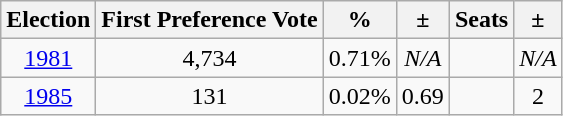<table class="wikitable">
<tr>
<th>Election</th>
<th>First Preference Vote</th>
<th>%</th>
<th>±</th>
<th>Seats</th>
<th>±</th>
</tr>
<tr>
<td align="center"><a href='#'>1981</a></td>
<td align="center">4,734</td>
<td align="center">0.71%</td>
<td align="center"><em>N/A</em></td>
<td align="center"></td>
<td align="center"><em>N/A</em></td>
</tr>
<tr>
<td align="center"><a href='#'>1985</a></td>
<td align="center">131</td>
<td align="center">0.02%</td>
<td align="center"> 0.69</td>
<td align="center"></td>
<td align="center"> 2</td>
</tr>
</table>
